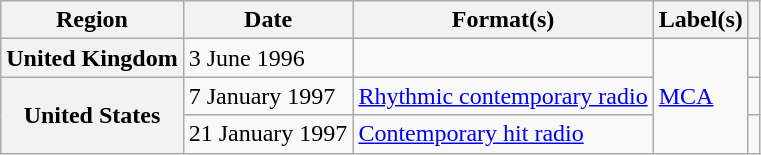<table class="wikitable plainrowheaders">
<tr>
<th scope="col">Region</th>
<th scope="col">Date</th>
<th scope="col">Format(s)</th>
<th scope="col">Label(s)</th>
<th scope="col"></th>
</tr>
<tr>
<th scope="row">United Kingdom</th>
<td>3 June 1996</td>
<td></td>
<td rowspan="3"><a href='#'>MCA</a></td>
<td></td>
</tr>
<tr>
<th scope="row" rowspan="2">United States</th>
<td>7 January 1997</td>
<td><a href='#'>Rhythmic contemporary radio</a></td>
<td></td>
</tr>
<tr>
<td>21 January 1997</td>
<td><a href='#'>Contemporary hit radio</a></td>
<td></td>
</tr>
</table>
